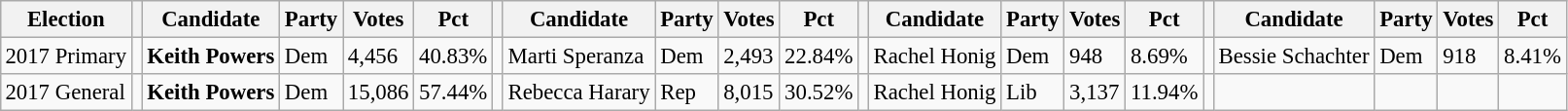<table class="wikitable" style="margin:0.5em ; font-size:95%">
<tr>
<th>Election</th>
<th></th>
<th>Candidate</th>
<th>Party</th>
<th>Votes</th>
<th>Pct</th>
<th></th>
<th>Candidate</th>
<th>Party</th>
<th>Votes</th>
<th>Pct</th>
<th></th>
<th>Candidate</th>
<th>Party</th>
<th>Votes</th>
<th>Pct</th>
<th></th>
<th>Candidate</th>
<th>Party</th>
<th>Votes</th>
<th>Pct</th>
</tr>
<tr>
<td>2017 Primary</td>
<td></td>
<td><strong>Keith Powers</strong></td>
<td>Dem</td>
<td>4,456</td>
<td>40.83%</td>
<td></td>
<td>Marti Speranza</td>
<td>Dem</td>
<td>2,493</td>
<td>22.84%</td>
<td></td>
<td>Rachel Honig</td>
<td>Dem</td>
<td>948</td>
<td>8.69%</td>
<td></td>
<td>Bessie Schachter</td>
<td>Dem</td>
<td>918</td>
<td>8.41%</td>
</tr>
<tr>
<td>2017 General</td>
<td></td>
<td><strong>Keith Powers</strong></td>
<td>Dem</td>
<td>15,086</td>
<td>57.44%</td>
<td></td>
<td>Rebecca Harary</td>
<td>Rep</td>
<td>8,015</td>
<td>30.52%</td>
<td></td>
<td>Rachel Honig</td>
<td>Lib</td>
<td>3,137</td>
<td>11.94%</td>
<td></td>
<td></td>
<td></td>
<td></td>
<td></td>
</tr>
</table>
